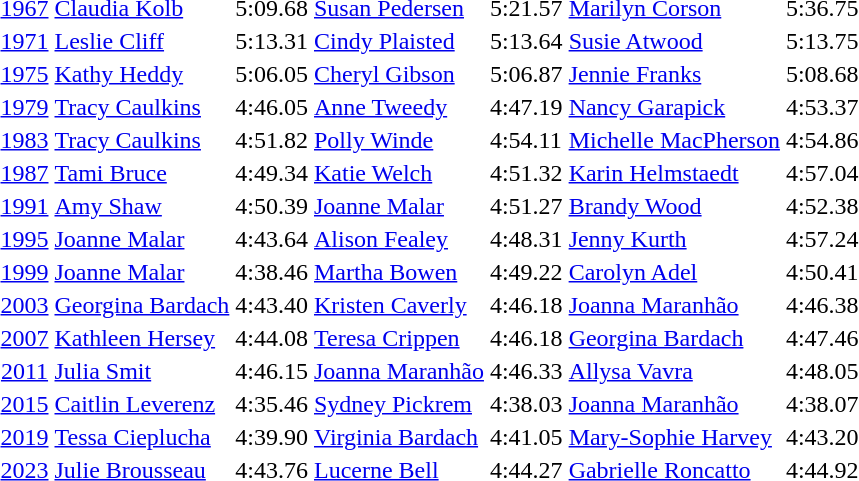<table>
<tr>
<td align=center><a href='#'>1967</a></td>
<td> <a href='#'>Claudia Kolb</a></td>
<td>5:09.68</td>
<td> <a href='#'>Susan Pedersen</a></td>
<td>5:21.57</td>
<td> <a href='#'>Marilyn Corson</a></td>
<td>5:36.75</td>
</tr>
<tr>
<td align=center><a href='#'>1971</a></td>
<td> <a href='#'>Leslie Cliff</a></td>
<td>5:13.31</td>
<td> <a href='#'>Cindy Plaisted</a></td>
<td>5:13.64</td>
<td> <a href='#'>Susie Atwood</a></td>
<td>5:13.75</td>
</tr>
<tr>
<td align=center><a href='#'>1975</a></td>
<td> <a href='#'>Kathy Heddy</a></td>
<td>5:06.05</td>
<td> <a href='#'>Cheryl Gibson</a></td>
<td>5:06.87</td>
<td> <a href='#'>Jennie Franks</a></td>
<td>5:08.68</td>
</tr>
<tr>
<td align=center><a href='#'>1979</a></td>
<td> <a href='#'>Tracy Caulkins</a></td>
<td>4:46.05</td>
<td> <a href='#'>Anne Tweedy</a></td>
<td>4:47.19</td>
<td> <a href='#'>Nancy Garapick</a></td>
<td>4:53.37</td>
</tr>
<tr>
<td align=center><a href='#'>1983</a></td>
<td> <a href='#'>Tracy Caulkins</a></td>
<td>4:51.82</td>
<td> <a href='#'>Polly Winde</a></td>
<td>4:54.11</td>
<td> <a href='#'>Michelle MacPherson</a></td>
<td>4:54.86</td>
</tr>
<tr>
<td align=center><a href='#'>1987</a></td>
<td> <a href='#'>Tami Bruce</a></td>
<td>4:49.34</td>
<td> <a href='#'>Katie Welch</a></td>
<td>4:51.32</td>
<td> <a href='#'>Karin Helmstaedt</a></td>
<td>4:57.04</td>
</tr>
<tr>
<td align=center><a href='#'>1991</a></td>
<td> <a href='#'>Amy Shaw</a></td>
<td>4:50.39</td>
<td> <a href='#'>Joanne Malar</a></td>
<td>4:51.27</td>
<td> <a href='#'>Brandy Wood</a></td>
<td>4:52.38</td>
</tr>
<tr>
<td align=center><a href='#'>1995</a></td>
<td> <a href='#'>Joanne Malar</a></td>
<td>4:43.64</td>
<td> <a href='#'>Alison Fealey</a></td>
<td>4:48.31</td>
<td> <a href='#'>Jenny Kurth</a></td>
<td>4:57.24</td>
</tr>
<tr>
<td align=center><a href='#'>1999</a></td>
<td> <a href='#'>Joanne Malar</a></td>
<td>4:38.46</td>
<td> <a href='#'>Martha Bowen</a></td>
<td>4:49.22</td>
<td> <a href='#'>Carolyn Adel</a></td>
<td>4:50.41</td>
</tr>
<tr>
<td align=center><a href='#'>2003</a></td>
<td> <a href='#'>Georgina Bardach</a></td>
<td>4:43.40</td>
<td> <a href='#'>Kristen Caverly</a></td>
<td>4:46.18</td>
<td> <a href='#'>Joanna Maranhão</a></td>
<td>4:46.38</td>
</tr>
<tr>
<td align=center><a href='#'>2007</a></td>
<td> <a href='#'>Kathleen Hersey</a></td>
<td>4:44.08</td>
<td> <a href='#'>Teresa Crippen</a></td>
<td>4:46.18</td>
<td> <a href='#'>Georgina Bardach</a></td>
<td>4:47.46</td>
</tr>
<tr>
<td align=center><a href='#'>2011</a></td>
<td> <a href='#'>Julia Smit</a></td>
<td>4:46.15</td>
<td> <a href='#'>Joanna Maranhão</a></td>
<td>4:46.33</td>
<td> <a href='#'>Allysa Vavra</a></td>
<td>4:48.05</td>
</tr>
<tr>
<td align=center><a href='#'>2015</a></td>
<td> <a href='#'>Caitlin Leverenz</a></td>
<td>4:35.46</td>
<td> <a href='#'>Sydney Pickrem</a></td>
<td>4:38.03</td>
<td> <a href='#'>Joanna Maranhão</a></td>
<td>4:38.07</td>
</tr>
<tr>
<td align=center><a href='#'>2019</a></td>
<td> <a href='#'>Tessa Cieplucha</a></td>
<td>4:39.90</td>
<td> <a href='#'>Virginia Bardach</a></td>
<td>4:41.05</td>
<td> <a href='#'>Mary-Sophie Harvey</a></td>
<td>4:43.20</td>
</tr>
<tr>
<td align=center><a href='#'>2023</a></td>
<td> <a href='#'>Julie Brousseau</a></td>
<td>4:43.76</td>
<td> <a href='#'>Lucerne Bell</a></td>
<td>4:44.27</td>
<td> <a href='#'>Gabrielle Roncatto</a></td>
<td>4:44.92</td>
</tr>
</table>
